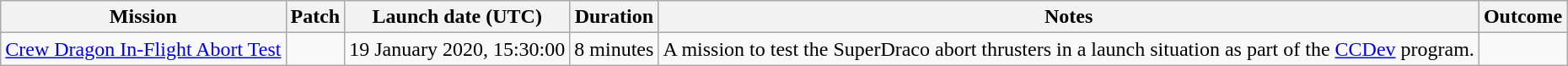<table class="wikitable" style="text-align:center;">
<tr>
<th>Mission</th>
<th>Patch</th>
<th>Launch date (UTC)</th>
<th>Duration</th>
<th>Notes</th>
<th>Outcome</th>
</tr>
<tr>
<td><a href='#'>Crew Dragon In-Flight Abort Test</a></td>
<td></td>
<td>19 January 2020, 15:30:00</td>
<td>8 minutes</td>
<td style="text-align:left">A mission to test the SuperDraco abort thrusters in a launch situation as part of the <a href='#'>CCDev</a> program.</td>
<td></td>
</tr>
</table>
